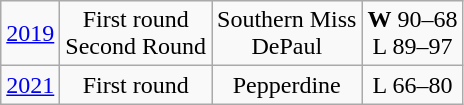<table class="wikitable">
<tr align="center">
<td><a href='#'>2019</a></td>
<td>First round<br>Second Round</td>
<td>Southern Miss<br>DePaul</td>
<td><strong>W</strong> 90–68<br>L 89–97</td>
</tr>
<tr align="center">
<td><a href='#'>2021</a></td>
<td>First round</td>
<td>Pepperdine</td>
<td>L 66–80</td>
</tr>
</table>
